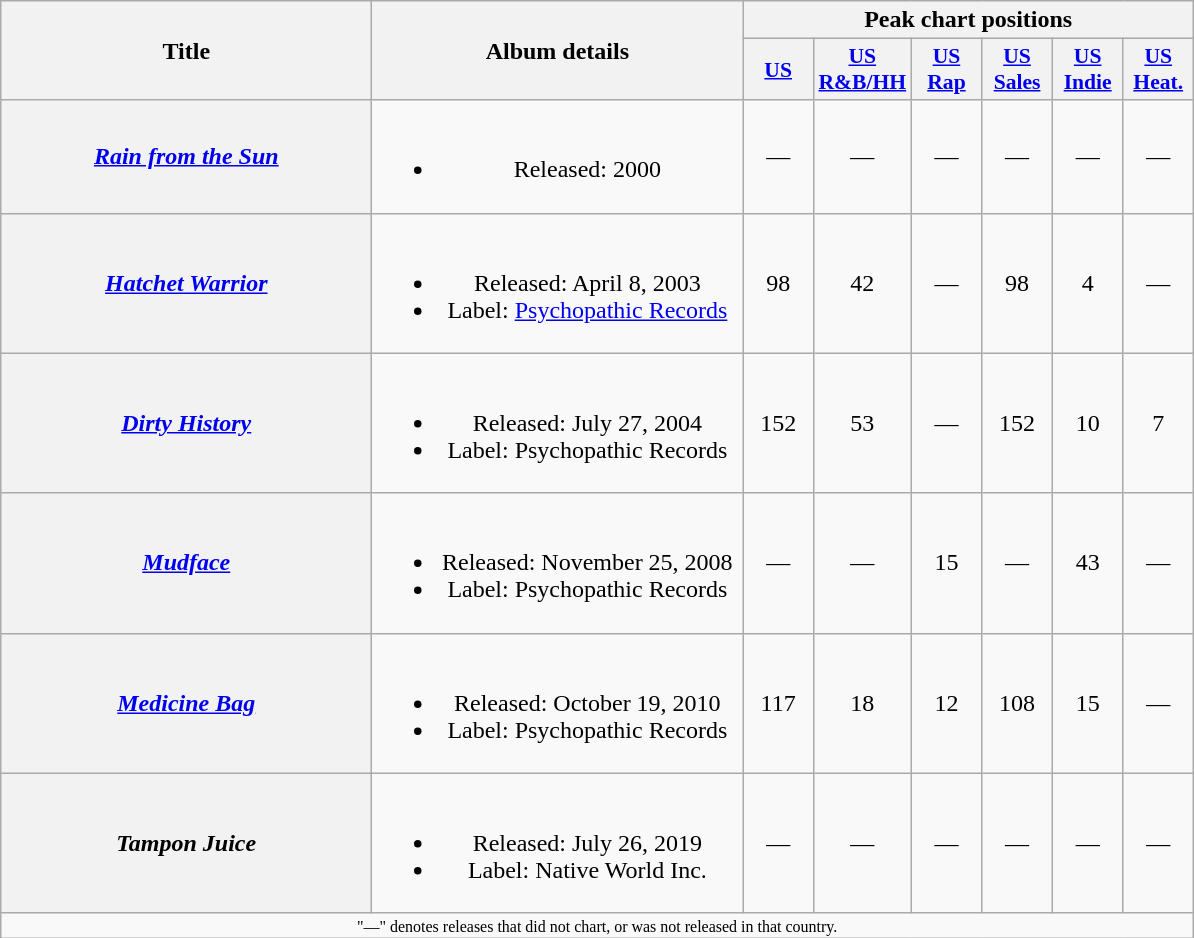<table class="wikitable plainrowheaders" style="text-align:center;">
<tr>
<th scope="col" rowspan="2" style="width:15em;">Title</th>
<th scope="col" rowspan="2" style="width:15em;">Album details</th>
<th colspan="6" scope="col">Peak chart positions</th>
</tr>
<tr>
<th scope="col" style="width:2.8em;font-size:90%;"><a href='#'>US</a><br></th>
<th scope="col" style="width:2.8em;font-size:90%;"><a href='#'>US R&B/HH</a><br></th>
<th scope="col" style="width:2.8em;font-size:90%;"><a href='#'>US Rap</a><br></th>
<th scope="col" style="width:2.8em;font-size:90%;"><a href='#'>US Sales</a><br></th>
<th scope="col" style="width:2.8em;font-size:90%;"><a href='#'>US Indie</a><br></th>
<th scope="col" style="width:2.8em;font-size:90%;"><a href='#'>US Heat.</a></th>
</tr>
<tr>
<th scope="row"><em><a href='#'>Rain from the Sun</a></em></th>
<td><br><ul><li>Released: 2000</li></ul></td>
<td>—</td>
<td>—</td>
<td>—</td>
<td>—</td>
<td>—</td>
<td>—</td>
</tr>
<tr>
<th scope="row"><em><a href='#'>Hatchet Warrior</a></em></th>
<td><br><ul><li>Released: April 8, 2003</li><li>Label: <a href='#'>Psychopathic Records</a></li></ul></td>
<td>98</td>
<td>42</td>
<td>—</td>
<td>98</td>
<td>4</td>
<td>—</td>
</tr>
<tr>
<th scope="row"><em><a href='#'>Dirty History</a></em></th>
<td><br><ul><li>Released: July 27, 2004</li><li>Label: Psychopathic Records</li></ul></td>
<td>152</td>
<td>53</td>
<td>—</td>
<td>152</td>
<td>10</td>
<td>7</td>
</tr>
<tr>
<th scope="row"><em><a href='#'>Mudface</a></em></th>
<td><br><ul><li>Released: November 25, 2008</li><li>Label: Psychopathic Records</li></ul></td>
<td>—</td>
<td>—</td>
<td>15</td>
<td>—</td>
<td>43</td>
<td>—</td>
</tr>
<tr>
<th scope="row"><em><a href='#'>Medicine Bag</a></em></th>
<td><br><ul><li>Released: October 19, 2010</li><li>Label: Psychopathic Records</li></ul></td>
<td>117</td>
<td>18</td>
<td>12</td>
<td>108</td>
<td>15</td>
<td>—</td>
</tr>
<tr>
<th scope="row"><em>Tampon Juice</em></th>
<td><br><ul><li>Released: July 26, 2019</li><li>Label: Native World Inc.</li></ul></td>
<td>—</td>
<td>—</td>
<td>—</td>
<td>—</td>
<td>—</td>
<td>—</td>
</tr>
<tr>
<td colspan="8" style="text-align:center; font-size:8pt;">"—" denotes releases that did not chart, or was not released in that country.</td>
</tr>
</table>
